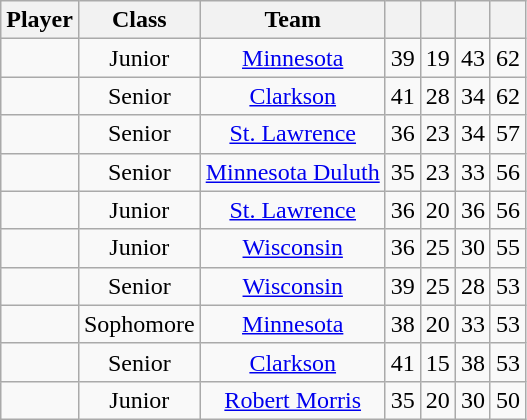<table class="wikitable sortable" style="font-size= 95%;text-align: center;">
<tr>
<th>Player</th>
<th>Class</th>
<th>Team</th>
<th></th>
<th></th>
<th></th>
<th></th>
</tr>
<tr>
<td><strong></strong></td>
<td>Junior</td>
<td><a href='#'>Minnesota</a></td>
<td>39</td>
<td>19</td>
<td>43</td>
<td>62</td>
</tr>
<tr>
<td><strong></strong></td>
<td>Senior</td>
<td><a href='#'>Clarkson</a></td>
<td>41</td>
<td>28</td>
<td>34</td>
<td>62</td>
</tr>
<tr>
<td></td>
<td>Senior</td>
<td><a href='#'>St. Lawrence</a></td>
<td>36</td>
<td>23</td>
<td>34</td>
<td>57</td>
</tr>
<tr>
<td></td>
<td>Senior</td>
<td><a href='#'>Minnesota Duluth</a></td>
<td>35</td>
<td>23</td>
<td>33</td>
<td>56</td>
</tr>
<tr>
<td></td>
<td>Junior</td>
<td><a href='#'>St. Lawrence</a></td>
<td>36</td>
<td>20</td>
<td>36</td>
<td>56</td>
</tr>
<tr>
<td></td>
<td>Junior</td>
<td><a href='#'>Wisconsin</a></td>
<td>36</td>
<td>25</td>
<td>30</td>
<td>55</td>
</tr>
<tr>
<td></td>
<td>Senior</td>
<td><a href='#'>Wisconsin</a></td>
<td>39</td>
<td>25</td>
<td>28</td>
<td>53</td>
</tr>
<tr>
<td></td>
<td>Sophomore</td>
<td><a href='#'>Minnesota</a></td>
<td>38</td>
<td>20</td>
<td>33</td>
<td>53</td>
</tr>
<tr>
<td></td>
<td>Senior</td>
<td><a href='#'>Clarkson</a></td>
<td>41</td>
<td>15</td>
<td>38</td>
<td>53</td>
</tr>
<tr>
<td></td>
<td>Junior</td>
<td><a href='#'>Robert Morris</a></td>
<td>35</td>
<td>20</td>
<td>30</td>
<td>50</td>
</tr>
</table>
